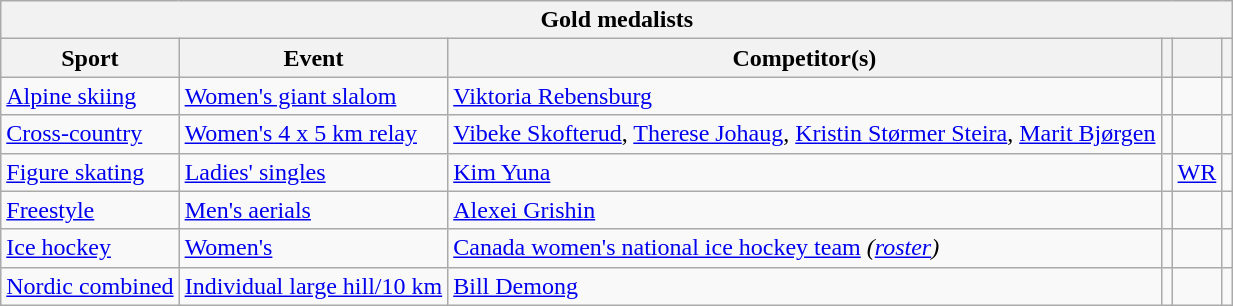<table class="wikitable">
<tr>
<th colspan="6">Gold medalists</th>
</tr>
<tr>
<th>Sport</th>
<th>Event</th>
<th>Competitor(s)</th>
<th></th>
<th></th>
<th></th>
</tr>
<tr>
<td><a href='#'>Alpine skiing</a></td>
<td><a href='#'>Women's giant slalom</a></td>
<td><a href='#'>Viktoria Rebensburg</a></td>
<td></td>
<td></td>
<td></td>
</tr>
<tr>
<td><a href='#'>Cross-country</a></td>
<td><a href='#'>Women's 4 x 5 km relay</a></td>
<td><a href='#'>Vibeke Skofterud</a>, <a href='#'>Therese Johaug</a>, <a href='#'>Kristin Størmer Steira</a>, <a href='#'>Marit Bjørgen</a></td>
<td></td>
<td></td>
<td></td>
</tr>
<tr>
<td><a href='#'>Figure skating</a></td>
<td><a href='#'>Ladies' singles</a></td>
<td><a href='#'>Kim Yuna</a></td>
<td></td>
<td><a href='#'>WR</a></td>
<td></td>
</tr>
<tr>
<td><a href='#'>Freestyle</a></td>
<td><a href='#'>Men's aerials</a></td>
<td><a href='#'>Alexei Grishin</a></td>
<td></td>
<td></td>
<td></td>
</tr>
<tr>
<td><a href='#'>Ice hockey</a></td>
<td><a href='#'>Women's</a></td>
<td><a href='#'>Canada women's national ice hockey team</a> <em>(<a href='#'>roster</a>)</em></td>
<td></td>
<td></td>
<td></td>
</tr>
<tr>
<td><a href='#'>Nordic combined</a></td>
<td><a href='#'>Individual large hill/10 km</a></td>
<td><a href='#'>Bill Demong</a></td>
<td></td>
<td></td>
<td></td>
</tr>
</table>
